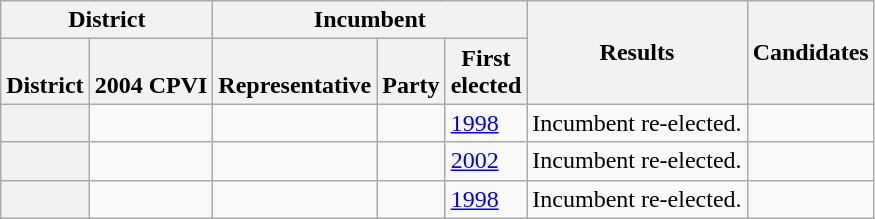<table class="wikitable sortable">
<tr>
<th colspan=2>District</th>
<th colspan=3>Incumbent</th>
<th rowspan=2>Results</th>
<th rowspan=2>Candidates</th>
</tr>
<tr valign=bottom>
<th>District</th>
<th>2004 CPVI</th>
<th>Representative</th>
<th>Party</th>
<th>First<br>elected</th>
</tr>
<tr>
<th></th>
<td></td>
<td></td>
<td></td>
<td><a href='#'>1998</a></td>
<td>Incumbent re-elected.</td>
<td nowrap></td>
</tr>
<tr>
<th></th>
<td></td>
<td></td>
<td></td>
<td><a href='#'>2002</a></td>
<td>Incumbent re-elected.</td>
<td nowrap></td>
</tr>
<tr>
<th></th>
<td></td>
<td></td>
<td></td>
<td><a href='#'>1998</a></td>
<td>Incumbent re-elected.</td>
<td nowrap></td>
</tr>
</table>
